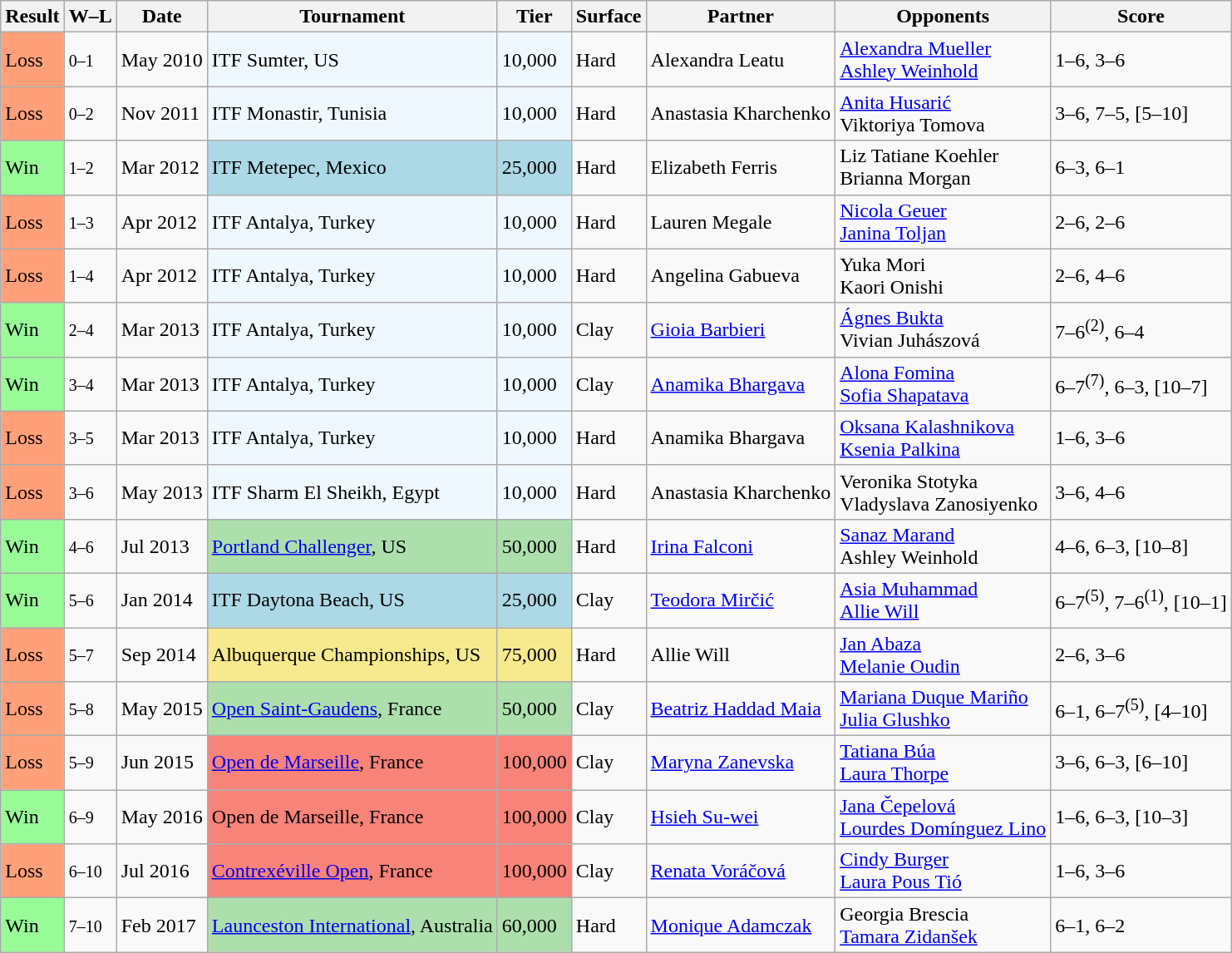<table class="sortable wikitable">
<tr>
<th>Result</th>
<th class="unsortable">W–L</th>
<th>Date</th>
<th>Tournament</th>
<th>Tier</th>
<th>Surface</th>
<th>Partner</th>
<th>Opponents</th>
<th class="unsortable">Score</th>
</tr>
<tr>
<td style="background:#ffa07a;">Loss</td>
<td><small>0–1</small></td>
<td>May 2010</td>
<td style="background:#f0f8ff;">ITF Sumter, US</td>
<td style="background:#f0f8ff;">10,000</td>
<td>Hard</td>
<td> Alexandra Leatu</td>
<td> <a href='#'>Alexandra Mueller</a> <br>  <a href='#'>Ashley Weinhold</a></td>
<td>1–6, 3–6</td>
</tr>
<tr>
<td style="background:#ffa07a;">Loss</td>
<td><small>0–2</small></td>
<td>Nov 2011</td>
<td style="background:#f0f8ff;">ITF Monastir, Tunisia</td>
<td style="background:#f0f8ff;">10,000</td>
<td>Hard</td>
<td> Anastasia Kharchenko</td>
<td> <a href='#'>Anita Husarić</a> <br>  Viktoriya Tomova</td>
<td>3–6, 7–5, [5–10]</td>
</tr>
<tr>
<td style="background:#98fb98;">Win</td>
<td><small>1–2</small></td>
<td>Mar 2012</td>
<td style="background:lightblue;">ITF Metepec, Mexico</td>
<td style="background:lightblue;">25,000</td>
<td>Hard</td>
<td> Elizabeth Ferris</td>
<td> Liz Tatiane Koehler <br>  Brianna Morgan</td>
<td>6–3, 6–1</td>
</tr>
<tr>
<td style="background:#ffa07a;">Loss</td>
<td><small>1–3</small></td>
<td>Apr 2012</td>
<td style="background:#f0f8ff;">ITF Antalya, Turkey</td>
<td style="background:#f0f8ff;">10,000</td>
<td>Hard</td>
<td> Lauren Megale</td>
<td> <a href='#'>Nicola Geuer</a> <br>  <a href='#'>Janina Toljan</a></td>
<td>2–6, 2–6</td>
</tr>
<tr>
<td style="background:#ffa07a;">Loss</td>
<td><small>1–4</small></td>
<td>Apr 2012</td>
<td style="background:#f0f8ff;">ITF Antalya, Turkey</td>
<td style="background:#f0f8ff;">10,000</td>
<td>Hard</td>
<td> Angelina Gabueva</td>
<td> Yuka Mori <br>  Kaori Onishi</td>
<td>2–6, 4–6</td>
</tr>
<tr>
<td style="background:#98fb98;">Win</td>
<td><small>2–4</small></td>
<td>Mar 2013</td>
<td style="background:#f0f8ff;">ITF Antalya, Turkey</td>
<td style="background:#f0f8ff;">10,000</td>
<td>Clay</td>
<td> <a href='#'>Gioia Barbieri</a></td>
<td> <a href='#'>Ágnes Bukta</a> <br>  Vivian Juhászová</td>
<td>7–6<sup>(2)</sup>, 6–4</td>
</tr>
<tr>
<td style="background:#98fb98;">Win</td>
<td><small>3–4</small></td>
<td>Mar 2013</td>
<td style="background:#f0f8ff;">ITF Antalya, Turkey</td>
<td style="background:#f0f8ff;">10,000</td>
<td>Clay</td>
<td> <a href='#'>Anamika Bhargava</a></td>
<td> <a href='#'>Alona Fomina</a> <br>  <a href='#'>Sofia Shapatava</a></td>
<td>6–7<sup>(7)</sup>, 6–3, [10–7]</td>
</tr>
<tr>
<td style="background:#ffa07a;">Loss</td>
<td><small>3–5</small></td>
<td>Mar 2013</td>
<td style="background:#f0f8ff;">ITF Antalya, Turkey</td>
<td style="background:#f0f8ff;">10,000</td>
<td>Hard</td>
<td> Anamika Bhargava</td>
<td> <a href='#'>Oksana Kalashnikova</a> <br>  <a href='#'>Ksenia Palkina</a></td>
<td>1–6, 3–6</td>
</tr>
<tr>
<td style="background:#ffa07a;">Loss</td>
<td><small>3–6</small></td>
<td>May 2013</td>
<td style="background:#f0f8ff;">ITF Sharm El Sheikh, Egypt</td>
<td style="background:#f0f8ff;">10,000</td>
<td>Hard</td>
<td> Anastasia Kharchenko</td>
<td> Veronika Stotyka <br>  Vladyslava Zanosiyenko</td>
<td>3–6, 4–6</td>
</tr>
<tr>
<td style="background:#98fb98;">Win</td>
<td><small>4–6</small></td>
<td>Jul 2013</td>
<td style="background:#addfad"><a href='#'>Portland Challenger</a>, US</td>
<td style="background:#addfad">50,000</td>
<td>Hard</td>
<td> <a href='#'>Irina Falconi</a></td>
<td> <a href='#'>Sanaz Marand</a> <br>  Ashley Weinhold</td>
<td>4–6, 6–3, [10–8]</td>
</tr>
<tr>
<td style="background:#98fb98;">Win</td>
<td><small>5–6</small></td>
<td>Jan 2014</td>
<td style="background:lightblue;">ITF Daytona Beach, US</td>
<td style="background:lightblue;">25,000</td>
<td>Clay</td>
<td> <a href='#'>Teodora Mirčić</a></td>
<td> <a href='#'>Asia Muhammad</a> <br>  <a href='#'>Allie Will</a></td>
<td>6–7<sup>(5)</sup>, 7–6<sup>(1)</sup>, [10–1]</td>
</tr>
<tr>
<td style="background:#ffa07a;">Loss</td>
<td><small>5–7</small></td>
<td>Sep 2014</td>
<td style="background:#f7e98e;">Albuquerque Championships, US</td>
<td style="background:#f7e98e;">75,000</td>
<td>Hard</td>
<td> Allie Will</td>
<td> <a href='#'>Jan Abaza</a> <br>  <a href='#'>Melanie Oudin</a></td>
<td>2–6, 3–6</td>
</tr>
<tr>
<td style="background:#ffa07a;">Loss</td>
<td><small>5–8</small></td>
<td>May 2015</td>
<td style="background:#addfad"><a href='#'>Open Saint-Gaudens</a>, France</td>
<td style="background:#addfad">50,000</td>
<td>Clay</td>
<td> <a href='#'>Beatriz Haddad Maia</a></td>
<td> <a href='#'>Mariana Duque Mariño</a> <br>  <a href='#'>Julia Glushko</a></td>
<td>6–1, 6–7<sup>(5)</sup>, [4–10]</td>
</tr>
<tr>
<td style="background:#ffa07a;">Loss</td>
<td><small>5–9</small></td>
<td>Jun 2015</td>
<td style="background:#f88379;"><a href='#'>Open de Marseille</a>, France</td>
<td style="background:#f88379;">100,000</td>
<td>Clay</td>
<td> <a href='#'>Maryna Zanevska</a></td>
<td> <a href='#'>Tatiana Búa</a> <br>  <a href='#'>Laura Thorpe</a></td>
<td>3–6, 6–3, [6–10]</td>
</tr>
<tr>
<td style="background:#98fb98;">Win</td>
<td><small>6–9</small></td>
<td>May 2016</td>
<td style="background:#f88379;">Open de Marseille, France</td>
<td style="background:#f88379;">100,000</td>
<td>Clay</td>
<td> <a href='#'>Hsieh Su-wei</a></td>
<td> <a href='#'>Jana Čepelová</a> <br>  <a href='#'>Lourdes Domínguez Lino</a></td>
<td>1–6, 6–3, [10–3]</td>
</tr>
<tr>
<td style="background:#ffa07a;">Loss</td>
<td><small>6–10</small></td>
<td>Jul 2016</td>
<td style="background:#f88379;"><a href='#'>Contrexéville Open</a>, France</td>
<td style="background:#f88379;">100,000</td>
<td>Clay</td>
<td> <a href='#'>Renata Voráčová</a></td>
<td> <a href='#'>Cindy Burger</a> <br>  <a href='#'>Laura Pous Tió</a></td>
<td>1–6, 3–6</td>
</tr>
<tr>
<td style="background:#98fb98;">Win</td>
<td><small>7–10</small></td>
<td>Feb 2017</td>
<td style="background:#addfad"><a href='#'>Launceston International</a>, Australia</td>
<td style="background:#addfad">60,000</td>
<td>Hard</td>
<td> <a href='#'>Monique Adamczak</a></td>
<td> Georgia Brescia <br>  <a href='#'>Tamara Zidanšek</a></td>
<td>6–1, 6–2</td>
</tr>
</table>
